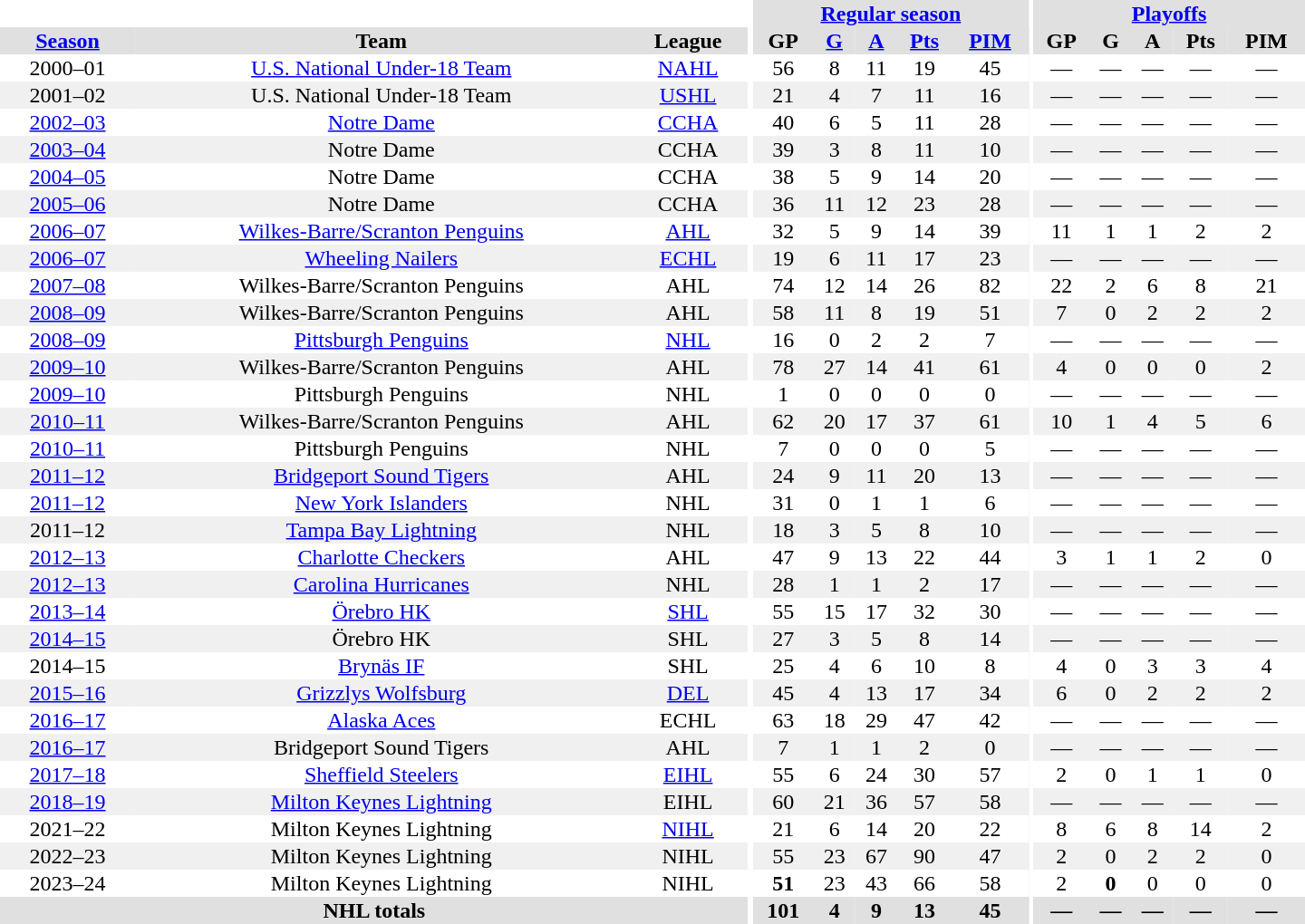<table border="0" cellpadding="1" cellspacing="0" style="text-align:center; width:60em">
<tr bgcolor="#e0e0e0">
<th colspan="3" bgcolor="#ffffff"></th>
<th rowspan="101" bgcolor="#ffffff"></th>
<th colspan="5"><a href='#'>Regular season</a></th>
<th rowspan="101" bgcolor="#ffffff"></th>
<th colspan="5"><a href='#'>Playoffs</a></th>
</tr>
<tr bgcolor="#e0e0e0">
<th><a href='#'>Season</a></th>
<th>Team</th>
<th>League</th>
<th>GP</th>
<th><a href='#'>G</a></th>
<th><a href='#'>A</a></th>
<th><a href='#'>Pts</a></th>
<th><a href='#'>PIM</a></th>
<th>GP</th>
<th>G</th>
<th>A</th>
<th>Pts</th>
<th>PIM</th>
</tr>
<tr>
<td>2000–01</td>
<td><a href='#'>U.S. National Under-18 Team</a></td>
<td><a href='#'>NAHL</a></td>
<td>56</td>
<td>8</td>
<td>11</td>
<td>19</td>
<td>45</td>
<td>—</td>
<td>—</td>
<td>—</td>
<td>—</td>
<td>—</td>
</tr>
<tr bgcolor="#f0f0f0">
<td>2001–02</td>
<td>U.S. National Under-18 Team</td>
<td><a href='#'>USHL</a></td>
<td>21</td>
<td>4</td>
<td>7</td>
<td>11</td>
<td>16</td>
<td>—</td>
<td>—</td>
<td>—</td>
<td>—</td>
<td>—</td>
</tr>
<tr>
<td><a href='#'>2002–03</a></td>
<td><a href='#'>Notre Dame</a></td>
<td><a href='#'>CCHA</a></td>
<td>40</td>
<td>6</td>
<td>5</td>
<td>11</td>
<td>28</td>
<td>—</td>
<td>—</td>
<td>—</td>
<td>—</td>
<td>—</td>
</tr>
<tr bgcolor="#f0f0f0">
<td><a href='#'>2003–04</a></td>
<td>Notre Dame</td>
<td>CCHA</td>
<td>39</td>
<td>3</td>
<td>8</td>
<td>11</td>
<td>10</td>
<td>—</td>
<td>—</td>
<td>—</td>
<td>—</td>
<td>—</td>
</tr>
<tr>
<td><a href='#'>2004–05</a></td>
<td>Notre Dame</td>
<td>CCHA</td>
<td>38</td>
<td>5</td>
<td>9</td>
<td>14</td>
<td>20</td>
<td>—</td>
<td>—</td>
<td>—</td>
<td>—</td>
<td>—</td>
</tr>
<tr bgcolor="#f0f0f0">
<td><a href='#'>2005–06</a></td>
<td>Notre Dame</td>
<td>CCHA</td>
<td>36</td>
<td>11</td>
<td>12</td>
<td>23</td>
<td>28</td>
<td>—</td>
<td>—</td>
<td>—</td>
<td>—</td>
<td>—</td>
</tr>
<tr>
<td><a href='#'>2006–07</a></td>
<td><a href='#'>Wilkes-Barre/Scranton Penguins</a></td>
<td><a href='#'>AHL</a></td>
<td>32</td>
<td>5</td>
<td>9</td>
<td>14</td>
<td>39</td>
<td>11</td>
<td>1</td>
<td>1</td>
<td>2</td>
<td>2</td>
</tr>
<tr bgcolor="#f0f0f0">
<td><a href='#'>2006–07</a></td>
<td><a href='#'>Wheeling Nailers</a></td>
<td><a href='#'>ECHL</a></td>
<td>19</td>
<td>6</td>
<td>11</td>
<td>17</td>
<td>23</td>
<td>—</td>
<td>—</td>
<td>—</td>
<td>—</td>
<td>—</td>
</tr>
<tr>
<td><a href='#'>2007–08</a></td>
<td>Wilkes-Barre/Scranton Penguins</td>
<td>AHL</td>
<td>74</td>
<td>12</td>
<td>14</td>
<td>26</td>
<td>82</td>
<td>22</td>
<td>2</td>
<td>6</td>
<td>8</td>
<td>21</td>
</tr>
<tr bgcolor="#f0f0f0">
<td><a href='#'>2008–09</a></td>
<td>Wilkes-Barre/Scranton Penguins</td>
<td>AHL</td>
<td>58</td>
<td>11</td>
<td>8</td>
<td>19</td>
<td>51</td>
<td>7</td>
<td>0</td>
<td>2</td>
<td>2</td>
<td>2</td>
</tr>
<tr>
<td><a href='#'>2008–09</a></td>
<td><a href='#'>Pittsburgh Penguins</a></td>
<td><a href='#'>NHL</a></td>
<td>16</td>
<td>0</td>
<td>2</td>
<td>2</td>
<td>7</td>
<td>—</td>
<td>—</td>
<td>—</td>
<td>—</td>
<td>—</td>
</tr>
<tr bgcolor="#f0f0f0">
<td><a href='#'>2009–10</a></td>
<td>Wilkes-Barre/Scranton Penguins</td>
<td>AHL</td>
<td>78</td>
<td>27</td>
<td>14</td>
<td>41</td>
<td>61</td>
<td>4</td>
<td>0</td>
<td>0</td>
<td>0</td>
<td>2</td>
</tr>
<tr>
<td><a href='#'>2009–10</a></td>
<td>Pittsburgh Penguins</td>
<td>NHL</td>
<td>1</td>
<td>0</td>
<td>0</td>
<td>0</td>
<td>0</td>
<td>—</td>
<td>—</td>
<td>—</td>
<td>—</td>
<td>—</td>
</tr>
<tr bgcolor="#f0f0f0">
<td><a href='#'>2010–11</a></td>
<td>Wilkes-Barre/Scranton Penguins</td>
<td>AHL</td>
<td>62</td>
<td>20</td>
<td>17</td>
<td>37</td>
<td>61</td>
<td>10</td>
<td>1</td>
<td>4</td>
<td>5</td>
<td>6</td>
</tr>
<tr>
<td><a href='#'>2010–11</a></td>
<td>Pittsburgh Penguins</td>
<td>NHL</td>
<td>7</td>
<td>0</td>
<td>0</td>
<td>0</td>
<td>5</td>
<td>—</td>
<td>—</td>
<td>—</td>
<td>—</td>
<td>—</td>
</tr>
<tr bgcolor="#f0f0f0">
<td><a href='#'>2011–12</a></td>
<td><a href='#'>Bridgeport Sound Tigers</a></td>
<td>AHL</td>
<td>24</td>
<td>9</td>
<td>11</td>
<td>20</td>
<td>13</td>
<td>—</td>
<td>—</td>
<td>—</td>
<td>—</td>
<td>—</td>
</tr>
<tr>
<td><a href='#'>2011–12</a></td>
<td><a href='#'>New York Islanders</a></td>
<td>NHL</td>
<td>31</td>
<td>0</td>
<td>1</td>
<td>1</td>
<td>6</td>
<td>—</td>
<td>—</td>
<td>—</td>
<td>—</td>
<td>—</td>
</tr>
<tr bgcolor="#f0f0f0">
<td>2011–12</td>
<td><a href='#'>Tampa Bay Lightning</a></td>
<td>NHL</td>
<td>18</td>
<td>3</td>
<td>5</td>
<td>8</td>
<td>10</td>
<td>—</td>
<td>—</td>
<td>—</td>
<td>—</td>
<td>—</td>
</tr>
<tr>
<td><a href='#'>2012–13</a></td>
<td><a href='#'>Charlotte Checkers</a></td>
<td>AHL</td>
<td>47</td>
<td>9</td>
<td>13</td>
<td>22</td>
<td>44</td>
<td>3</td>
<td>1</td>
<td>1</td>
<td>2</td>
<td>0</td>
</tr>
<tr bgcolor="#f0f0f0">
<td><a href='#'>2012–13</a></td>
<td><a href='#'>Carolina Hurricanes</a></td>
<td>NHL</td>
<td>28</td>
<td>1</td>
<td>1</td>
<td>2</td>
<td>17</td>
<td>—</td>
<td>—</td>
<td>—</td>
<td>—</td>
<td>—</td>
</tr>
<tr>
<td><a href='#'>2013–14</a></td>
<td><a href='#'>Örebro HK</a></td>
<td><a href='#'>SHL</a></td>
<td>55</td>
<td>15</td>
<td>17</td>
<td>32</td>
<td>30</td>
<td>—</td>
<td>—</td>
<td>—</td>
<td>—</td>
<td>—</td>
</tr>
<tr bgcolor="#f0f0f0">
<td><a href='#'>2014–15</a></td>
<td>Örebro HK</td>
<td>SHL</td>
<td>27</td>
<td>3</td>
<td>5</td>
<td>8</td>
<td>14</td>
<td>—</td>
<td>—</td>
<td>—</td>
<td>—</td>
<td>—</td>
</tr>
<tr>
<td>2014–15</td>
<td><a href='#'>Brynäs IF</a></td>
<td>SHL</td>
<td>25</td>
<td>4</td>
<td>6</td>
<td>10</td>
<td>8</td>
<td>4</td>
<td>0</td>
<td>3</td>
<td>3</td>
<td>4</td>
</tr>
<tr bgcolor="#f0f0f0">
<td><a href='#'>2015–16</a></td>
<td><a href='#'>Grizzlys Wolfsburg</a></td>
<td><a href='#'>DEL</a></td>
<td>45</td>
<td>4</td>
<td>13</td>
<td>17</td>
<td>34</td>
<td>6</td>
<td>0</td>
<td>2</td>
<td>2</td>
<td>2</td>
</tr>
<tr>
<td><a href='#'>2016–17</a></td>
<td><a href='#'>Alaska Aces</a></td>
<td>ECHL</td>
<td>63</td>
<td>18</td>
<td>29</td>
<td>47</td>
<td>42</td>
<td>—</td>
<td>—</td>
<td>—</td>
<td>—</td>
<td>—</td>
</tr>
<tr bgcolor="#f0f0f0">
<td><a href='#'>2016–17</a></td>
<td>Bridgeport Sound Tigers</td>
<td>AHL</td>
<td>7</td>
<td>1</td>
<td>1</td>
<td>2</td>
<td>0</td>
<td>—</td>
<td>—</td>
<td>—</td>
<td>—</td>
<td>—</td>
</tr>
<tr>
<td><a href='#'>2017–18</a></td>
<td><a href='#'>Sheffield Steelers</a></td>
<td><a href='#'>EIHL</a></td>
<td>55</td>
<td>6</td>
<td>24</td>
<td>30</td>
<td>57</td>
<td>2</td>
<td>0</td>
<td>1</td>
<td>1</td>
<td>0</td>
</tr>
<tr>
</tr>
<tr bgcolor="#f0f0f0">
<td><a href='#'>2018–19</a></td>
<td><a href='#'>Milton Keynes Lightning</a></td>
<td>EIHL</td>
<td>60</td>
<td>21</td>
<td>36</td>
<td>57</td>
<td>58</td>
<td>—</td>
<td>—</td>
<td>—</td>
<td>—</td>
<td>—</td>
</tr>
<tr>
<td>2021–22</td>
<td>Milton Keynes Lightning</td>
<td><a href='#'>NIHL</a></td>
<td>21</td>
<td>6</td>
<td>14</td>
<td>20</td>
<td>22</td>
<td>8</td>
<td>6</td>
<td>8</td>
<td>14</td>
<td>2</td>
</tr>
<tr bgcolor="#f0f0f0">
<td>2022–23</td>
<td>Milton Keynes Lightning</td>
<td>NIHL</td>
<td>55</td>
<td>23</td>
<td>67</td>
<td>90</td>
<td>47</td>
<td>2</td>
<td>0</td>
<td>2</td>
<td>2</td>
<td>0</td>
</tr>
<tr>
<td>2023–24</td>
<td>Milton Keynes Lightning</td>
<td>NIHL</td>
<th>51</th>
<td>23</td>
<td>43</td>
<td>66</td>
<td>58</td>
<td>2</td>
<th>0</th>
<td>0</td>
<td>0</td>
<td>0</td>
</tr>
<tr bgcolor="#e0e0e0">
<th colspan="3">NHL totals</th>
<th>101</th>
<th>4</th>
<th>9</th>
<th>13</th>
<th>45</th>
<th>—</th>
<th>—</th>
<th>—</th>
<th>—</th>
<th>—</th>
</tr>
</table>
